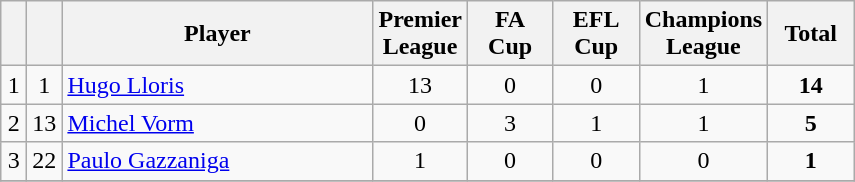<table class="wikitable sortable" style="text-align: center;">
<tr>
<th width=10></th>
<th width=10></th>
<th width=200>Player</th>
<th width=50>Premier League</th>
<th width=50>FA Cup</th>
<th width=50>EFL Cup</th>
<th width=50>Champions League</th>
<th width=50>Total</th>
</tr>
<tr>
<td rowspan="1">1</td>
<td>1</td>
<td align=left> <a href='#'>Hugo Lloris</a></td>
<td>13</td>
<td>0</td>
<td>0</td>
<td>1</td>
<td><strong>14</strong></td>
</tr>
<tr>
<td rowspan="1">2</td>
<td>13</td>
<td align=left> <a href='#'>Michel Vorm</a></td>
<td>0</td>
<td>3</td>
<td>1</td>
<td>1</td>
<td><strong>5</strong></td>
</tr>
<tr>
<td rowspan="1">3</td>
<td>22</td>
<td align=left> <a href='#'>Paulo Gazzaniga</a></td>
<td>1</td>
<td>0</td>
<td>0</td>
<td>0</td>
<td><strong>1</strong></td>
</tr>
<tr>
</tr>
</table>
